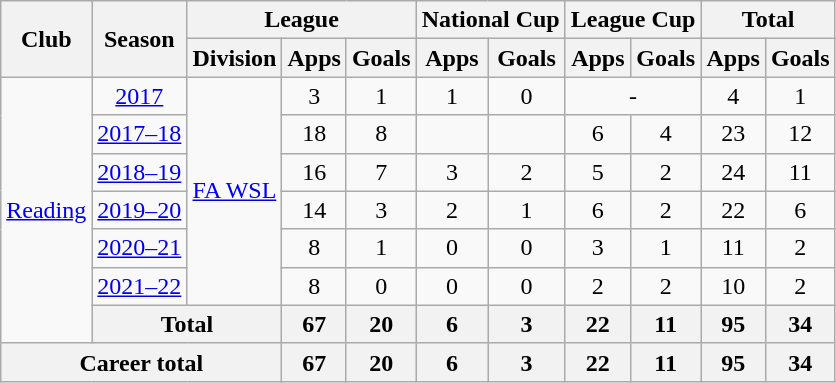<table class="wikitable" style="text-align:center">
<tr>
<th rowspan="2">Club</th>
<th rowspan="2">Season</th>
<th colspan="3">League</th>
<th colspan="2">National Cup</th>
<th colspan="2">League Cup</th>
<th colspan="2">Total</th>
</tr>
<tr>
<th>Division</th>
<th>Apps</th>
<th>Goals</th>
<th>Apps</th>
<th>Goals</th>
<th>Apps</th>
<th>Goals</th>
<th>Apps</th>
<th>Goals</th>
</tr>
<tr>
<td rowspan="7"><a href='#'>Reading</a></td>
<td><a href='#'>2017</a></td>
<td rowspan="6"><a href='#'>FA WSL</a></td>
<td>3</td>
<td>1</td>
<td>1</td>
<td>0</td>
<td colspan="2">-</td>
<td>4</td>
<td>1</td>
</tr>
<tr>
<td><a href='#'>2017–18</a></td>
<td>18</td>
<td>8</td>
<td></td>
<td></td>
<td>6</td>
<td>4</td>
<td>23</td>
<td>12</td>
</tr>
<tr>
<td><a href='#'>2018–19</a></td>
<td>16</td>
<td>7</td>
<td>3</td>
<td>2</td>
<td>5</td>
<td>2</td>
<td>24</td>
<td>11</td>
</tr>
<tr>
<td><a href='#'>2019–20</a></td>
<td>14</td>
<td>3</td>
<td>2</td>
<td>1</td>
<td>6</td>
<td>2</td>
<td>22</td>
<td>6</td>
</tr>
<tr>
<td><a href='#'>2020–21</a></td>
<td>8</td>
<td>1</td>
<td>0</td>
<td>0</td>
<td>3</td>
<td>1</td>
<td>11</td>
<td>2</td>
</tr>
<tr>
<td><a href='#'>2021–22</a></td>
<td>8</td>
<td>0</td>
<td>0</td>
<td>0</td>
<td>2</td>
<td>2</td>
<td>10</td>
<td>2</td>
</tr>
<tr>
<th colspan="2">Total</th>
<th>67</th>
<th>20</th>
<th>6</th>
<th>3</th>
<th>22</th>
<th>11</th>
<th>95</th>
<th>34</th>
</tr>
<tr>
<th colspan="3">Career total</th>
<th>67</th>
<th>20</th>
<th>6</th>
<th>3</th>
<th>22</th>
<th>11</th>
<th>95</th>
<th>34</th>
</tr>
</table>
